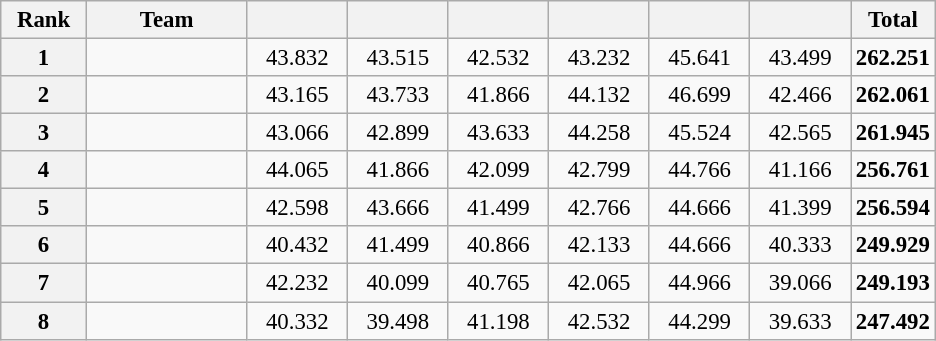<table class="wikitable sortable" style="text-align:center; font-size:95%">
<tr>
<th scope="col" style="width:50px;">Rank</th>
<th scope="col" style="width:100px;">Team</th>
<th scope="col" style="width:60px;"></th>
<th scope="col" style="width:60px;"></th>
<th scope="col" style="width:60px;"></th>
<th scope="col" style="width:60px;"></th>
<th scope="col" style="width:60px;"></th>
<th scope="col" style="width:60px;"></th>
<th>Total</th>
</tr>
<tr>
<th>1</th>
<td style="text-align:left;"></td>
<td>43.832</td>
<td>43.515</td>
<td>42.532</td>
<td>43.232</td>
<td>45.641</td>
<td>43.499</td>
<td><strong>262.251</strong></td>
</tr>
<tr>
<th>2</th>
<td style="text-align:left;"></td>
<td>43.165</td>
<td>43.733</td>
<td>41.866</td>
<td>44.132</td>
<td>46.699</td>
<td>42.466</td>
<td><strong>262.061</strong></td>
</tr>
<tr>
<th>3</th>
<td style="text-align:left;"></td>
<td>43.066</td>
<td>42.899</td>
<td>43.633</td>
<td>44.258</td>
<td>45.524</td>
<td>42.565</td>
<td><strong>261.945</strong></td>
</tr>
<tr>
<th>4</th>
<td style="text-align:left;"></td>
<td>44.065</td>
<td>41.866</td>
<td>42.099</td>
<td>42.799</td>
<td>44.766</td>
<td>41.166</td>
<td><strong>256.761</strong></td>
</tr>
<tr>
<th>5</th>
<td style="text-align:left;"></td>
<td>42.598</td>
<td>43.666</td>
<td>41.499</td>
<td>42.766</td>
<td>44.666</td>
<td>41.399</td>
<td><strong>256.594</strong></td>
</tr>
<tr>
<th>6</th>
<td style="text-align:left;"></td>
<td>40.432</td>
<td>41.499</td>
<td>40.866</td>
<td>42.133</td>
<td>44.666</td>
<td>40.333</td>
<td><strong>249.929</strong></td>
</tr>
<tr>
<th>7</th>
<td style="text-align:left;"></td>
<td>42.232</td>
<td>40.099</td>
<td>40.765</td>
<td>42.065</td>
<td>44.966</td>
<td>39.066</td>
<td><strong>249.193</strong></td>
</tr>
<tr>
<th>8</th>
<td style="text-align:left;"></td>
<td>40.332</td>
<td>39.498</td>
<td>41.198</td>
<td>42.532</td>
<td>44.299</td>
<td>39.633</td>
<td><strong>247.492</strong></td>
</tr>
</table>
